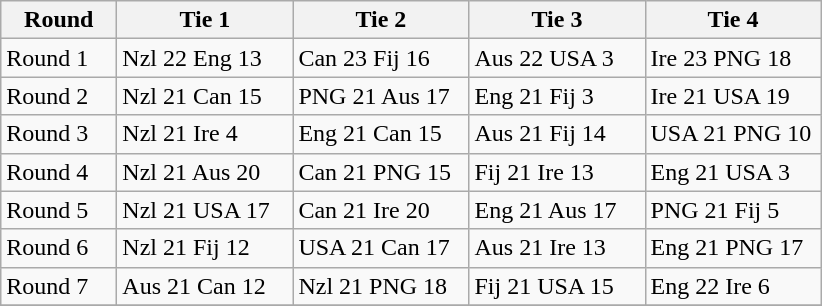<table class="wikitable" style="font-size: 100%">
<tr>
<th width=70>Round</th>
<th width=110>Tie 1</th>
<th width=110>Tie 2</th>
<th width=110>Tie 3</th>
<th width=110>Tie 4</th>
</tr>
<tr>
<td>Round 1</td>
<td>Nzl 22 Eng 13</td>
<td>Can 23 Fij 16</td>
<td>Aus 22 USA 3</td>
<td>Ire 23 PNG 18</td>
</tr>
<tr>
<td>Round 2</td>
<td>Nzl 21 Can 15</td>
<td>PNG 21 Aus 17</td>
<td>Eng 21 Fij 3</td>
<td>Ire 21 USA 19</td>
</tr>
<tr>
<td>Round 3</td>
<td>Nzl 21 Ire 4</td>
<td>Eng 21 Can 15</td>
<td>Aus 21 Fij 14</td>
<td>USA 21 PNG 10</td>
</tr>
<tr>
<td>Round 4</td>
<td>Nzl 21 Aus 20</td>
<td>Can 21 PNG 15</td>
<td>Fij 21 Ire 13</td>
<td>Eng 21 USA 3</td>
</tr>
<tr>
<td>Round 5</td>
<td>Nzl 21 USA 17</td>
<td>Can 21 Ire 20</td>
<td>Eng 21 Aus 17</td>
<td>PNG 21 Fij 5</td>
</tr>
<tr>
<td>Round 6</td>
<td>Nzl 21 Fij 12</td>
<td>USA 21 Can 17</td>
<td>Aus 21 Ire 13</td>
<td>Eng 21 PNG 17</td>
</tr>
<tr>
<td>Round 7</td>
<td>Aus 21 Can 12</td>
<td>Nzl 21 PNG 18</td>
<td>Fij 21 USA 15</td>
<td>Eng 22 Ire 6</td>
</tr>
<tr>
</tr>
</table>
